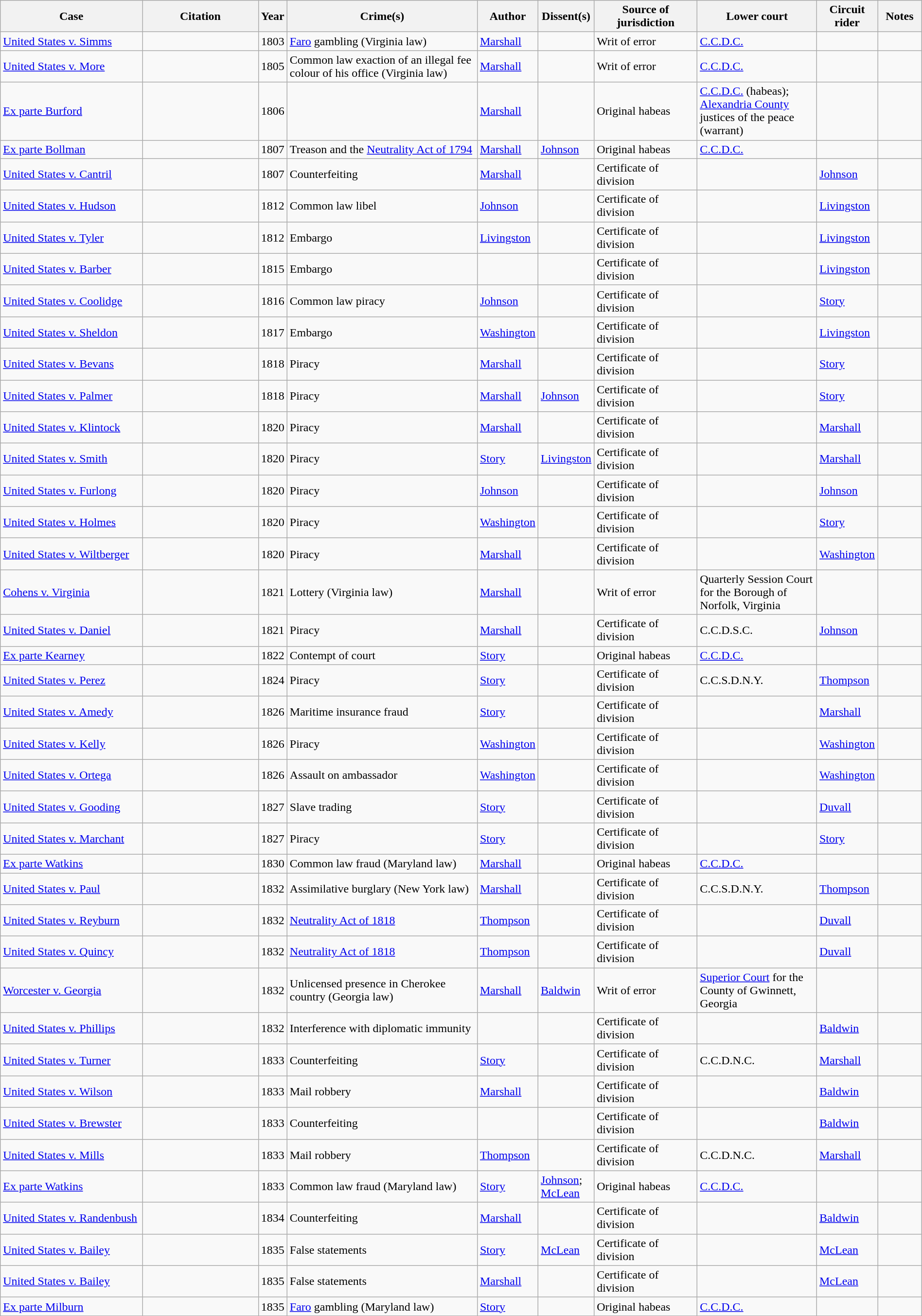<table class="wikitable sortable" style="width:100%">
<tr>
<th scope=col width="17%">Case</th>
<th scope=col width="14%">Citation</th>
<th scope=col width="2%">Year</th>
<th scope=col width="23%">Crime(s)</th>
<th scope=col width="4%">Author</th>
<th scope=col width="4%">Dissent(s)</th>
<th scope=col width="12%">Source of jurisdiction</th>
<th scope=col width="14%">Lower court</th>
<th scope=col width="5%">Circuit rider</th>
<th scope=col class="unsortable" width="5.%">Notes</th>
</tr>
<tr>
<td><a href='#'>United States v. Simms</a></td>
<td></td>
<td>1803</td>
<td><a href='#'>Faro</a> gambling (Virginia law)</td>
<td><a href='#'>Marshall</a></td>
<td></td>
<td>Writ of error</td>
<td><a href='#'>C.C.D.C.</a></td>
<td></td>
<td></td>
</tr>
<tr>
<td><a href='#'>United States v. More</a></td>
<td></td>
<td>1805</td>
<td>Common law exaction of an illegal fee colour of his office (Virginia law)</td>
<td><a href='#'>Marshall</a></td>
<td></td>
<td>Writ of error</td>
<td><a href='#'>C.C.D.C.</a></td>
<td></td>
<td></td>
</tr>
<tr>
<td><a href='#'>Ex parte Burford</a></td>
<td></td>
<td>1806</td>
<td></td>
<td><a href='#'>Marshall</a></td>
<td></td>
<td>Original habeas</td>
<td><a href='#'>C.C.D.C.</a> (habeas); <a href='#'>Alexandria County</a> justices of the peace (warrant)</td>
<td></td>
<td></td>
</tr>
<tr>
<td><a href='#'>Ex parte Bollman</a></td>
<td></td>
<td>1807</td>
<td>Treason and the <a href='#'>Neutrality Act of 1794</a></td>
<td><a href='#'>Marshall</a></td>
<td><a href='#'>Johnson</a></td>
<td>Original habeas</td>
<td><a href='#'>C.C.D.C.</a></td>
<td></td>
<td></td>
</tr>
<tr>
<td><a href='#'>United States v. Cantril</a></td>
<td></td>
<td>1807</td>
<td>Counterfeiting</td>
<td><a href='#'>Marshall</a></td>
<td></td>
<td>Certificate of division</td>
<td></td>
<td><a href='#'>Johnson</a></td>
<td></td>
</tr>
<tr>
<td><a href='#'>United States v. Hudson</a></td>
<td></td>
<td>1812</td>
<td>Common law libel</td>
<td><a href='#'>Johnson</a></td>
<td></td>
<td>Certificate of division</td>
<td></td>
<td><a href='#'>Livingston</a></td>
<td></td>
</tr>
<tr>
<td><a href='#'>United States v. Tyler</a></td>
<td></td>
<td>1812</td>
<td>Embargo</td>
<td><a href='#'>Livingston</a></td>
<td></td>
<td>Certificate of division</td>
<td></td>
<td><a href='#'>Livingston</a></td>
<td></td>
</tr>
<tr>
<td><a href='#'>United States v. Barber</a></td>
<td></td>
<td>1815</td>
<td>Embargo</td>
<td></td>
<td></td>
<td>Certificate of division</td>
<td></td>
<td><a href='#'>Livingston</a></td>
<td></td>
</tr>
<tr>
<td><a href='#'>United States v. Coolidge</a></td>
<td></td>
<td>1816</td>
<td>Common law piracy</td>
<td><a href='#'>Johnson</a></td>
<td></td>
<td>Certificate of division</td>
<td></td>
<td><a href='#'>Story</a></td>
<td></td>
</tr>
<tr>
<td><a href='#'>United States v. Sheldon</a></td>
<td></td>
<td>1817</td>
<td>Embargo</td>
<td><a href='#'>Washington</a></td>
<td></td>
<td>Certificate of division</td>
<td></td>
<td><a href='#'>Livingston</a></td>
<td></td>
</tr>
<tr>
<td><a href='#'>United States v. Bevans</a></td>
<td></td>
<td>1818</td>
<td>Piracy</td>
<td><a href='#'>Marshall</a></td>
<td></td>
<td>Certificate of division</td>
<td></td>
<td><a href='#'>Story</a></td>
<td></td>
</tr>
<tr>
<td><a href='#'>United States v. Palmer</a></td>
<td></td>
<td>1818</td>
<td>Piracy</td>
<td><a href='#'>Marshall</a></td>
<td><a href='#'>Johnson</a></td>
<td>Certificate of division</td>
<td></td>
<td><a href='#'>Story</a></td>
<td></td>
</tr>
<tr>
<td><a href='#'>United States v. Klintock</a></td>
<td></td>
<td>1820</td>
<td>Piracy</td>
<td><a href='#'>Marshall</a></td>
<td></td>
<td>Certificate of division</td>
<td></td>
<td><a href='#'>Marshall</a></td>
<td></td>
</tr>
<tr>
<td><a href='#'>United States v. Smith</a></td>
<td></td>
<td>1820</td>
<td>Piracy</td>
<td><a href='#'>Story</a></td>
<td><a href='#'>Livingston</a></td>
<td>Certificate of division</td>
<td></td>
<td><a href='#'>Marshall</a></td>
<td></td>
</tr>
<tr>
<td><a href='#'>United States v. Furlong</a></td>
<td></td>
<td>1820</td>
<td>Piracy</td>
<td><a href='#'>Johnson</a></td>
<td></td>
<td>Certificate of division</td>
<td></td>
<td><a href='#'>Johnson</a></td>
<td></td>
</tr>
<tr>
<td><a href='#'>United States v. Holmes</a></td>
<td></td>
<td>1820</td>
<td>Piracy</td>
<td><a href='#'>Washington</a></td>
<td></td>
<td>Certificate of division</td>
<td></td>
<td><a href='#'>Story</a></td>
<td></td>
</tr>
<tr>
<td><a href='#'>United States v. Wiltberger</a></td>
<td></td>
<td>1820</td>
<td>Piracy</td>
<td><a href='#'>Marshall</a></td>
<td></td>
<td>Certificate of division</td>
<td></td>
<td><a href='#'>Washington</a></td>
<td></td>
</tr>
<tr>
<td><a href='#'>Cohens v. Virginia</a></td>
<td></td>
<td>1821</td>
<td>Lottery (Virginia law)</td>
<td><a href='#'>Marshall</a></td>
<td></td>
<td>Writ of error</td>
<td>Quarterly Session Court for the Borough of Norfolk, Virginia</td>
<td></td>
<td></td>
</tr>
<tr>
<td><a href='#'>United States v. Daniel</a></td>
<td></td>
<td>1821</td>
<td>Piracy</td>
<td><a href='#'>Marshall</a></td>
<td></td>
<td>Certificate of division</td>
<td>C.C.D.S.C.</td>
<td><a href='#'>Johnson</a></td>
<td></td>
</tr>
<tr>
<td><a href='#'>Ex parte Kearney</a></td>
<td></td>
<td>1822</td>
<td>Contempt of court</td>
<td><a href='#'>Story</a></td>
<td></td>
<td>Original habeas</td>
<td><a href='#'>C.C.D.C.</a></td>
<td></td>
<td></td>
</tr>
<tr>
<td><a href='#'>United States v. Perez</a></td>
<td></td>
<td>1824</td>
<td>Piracy</td>
<td><a href='#'>Story</a></td>
<td></td>
<td>Certificate of division</td>
<td>C.C.S.D.N.Y.</td>
<td><a href='#'>Thompson</a></td>
<td></td>
</tr>
<tr>
<td><a href='#'>United States v. Amedy</a></td>
<td></td>
<td>1826</td>
<td>Maritime insurance fraud</td>
<td><a href='#'>Story</a></td>
<td></td>
<td>Certificate of division</td>
<td></td>
<td><a href='#'>Marshall</a></td>
<td></td>
</tr>
<tr>
<td><a href='#'>United States v. Kelly</a></td>
<td></td>
<td>1826</td>
<td>Piracy</td>
<td><a href='#'>Washington</a></td>
<td></td>
<td>Certificate of division</td>
<td></td>
<td><a href='#'>Washington</a></td>
<td></td>
</tr>
<tr>
<td><a href='#'>United States v. Ortega</a></td>
<td></td>
<td>1826</td>
<td>Assault on ambassador</td>
<td><a href='#'>Washington</a></td>
<td></td>
<td>Certificate of division</td>
<td></td>
<td><a href='#'>Washington</a></td>
<td></td>
</tr>
<tr>
<td><a href='#'>United States v. Gooding</a></td>
<td></td>
<td>1827</td>
<td>Slave trading</td>
<td><a href='#'>Story</a></td>
<td></td>
<td>Certificate of division</td>
<td></td>
<td><a href='#'>Duvall</a></td>
<td></td>
</tr>
<tr>
<td><a href='#'>United States v. Marchant</a></td>
<td></td>
<td>1827</td>
<td>Piracy</td>
<td><a href='#'>Story</a></td>
<td></td>
<td>Certificate of division</td>
<td></td>
<td><a href='#'>Story</a></td>
<td></td>
</tr>
<tr>
<td><a href='#'>Ex parte Watkins</a></td>
<td></td>
<td>1830</td>
<td>Common law fraud (Maryland law)</td>
<td><a href='#'>Marshall</a></td>
<td></td>
<td>Original habeas</td>
<td><a href='#'>C.C.D.C.</a></td>
<td></td>
<td></td>
</tr>
<tr>
<td><a href='#'>United States v. Paul</a></td>
<td></td>
<td>1832</td>
<td>Assimilative burglary (New York law)</td>
<td><a href='#'>Marshall</a></td>
<td></td>
<td>Certificate of division</td>
<td>C.C.S.D.N.Y.</td>
<td><a href='#'>Thompson</a></td>
<td></td>
</tr>
<tr>
<td><a href='#'>United States v. Reyburn</a></td>
<td></td>
<td>1832</td>
<td><a href='#'>Neutrality Act of 1818</a></td>
<td><a href='#'>Thompson</a></td>
<td></td>
<td>Certificate of division</td>
<td></td>
<td><a href='#'>Duvall</a></td>
<td></td>
</tr>
<tr>
<td><a href='#'>United States v. Quincy</a></td>
<td></td>
<td>1832</td>
<td><a href='#'>Neutrality Act of 1818</a></td>
<td><a href='#'>Thompson</a></td>
<td></td>
<td>Certificate of division</td>
<td></td>
<td><a href='#'>Duvall</a></td>
<td></td>
</tr>
<tr>
<td><a href='#'>Worcester v. Georgia</a></td>
<td></td>
<td>1832</td>
<td>Unlicensed presence in Cherokee country (Georgia law)</td>
<td><a href='#'>Marshall</a></td>
<td><a href='#'>Baldwin</a></td>
<td>Writ of error</td>
<td><a href='#'>Superior Court</a> for the County of Gwinnett, Georgia</td>
<td></td>
<td></td>
</tr>
<tr>
<td><a href='#'>United States v. Phillips</a></td>
<td></td>
<td>1832</td>
<td>Interference with diplomatic immunity</td>
<td></td>
<td></td>
<td>Certificate of division</td>
<td></td>
<td><a href='#'>Baldwin</a></td>
<td></td>
</tr>
<tr>
<td><a href='#'>United States v. Turner</a></td>
<td></td>
<td>1833</td>
<td>Counterfeiting</td>
<td><a href='#'>Story</a></td>
<td></td>
<td>Certificate of division</td>
<td>C.C.D.N.C.</td>
<td><a href='#'>Marshall</a></td>
<td></td>
</tr>
<tr>
<td><a href='#'>United States v. Wilson</a></td>
<td></td>
<td>1833</td>
<td>Mail robbery</td>
<td><a href='#'>Marshall</a></td>
<td></td>
<td>Certificate of division</td>
<td></td>
<td><a href='#'>Baldwin</a></td>
<td></td>
</tr>
<tr>
<td><a href='#'>United States v. Brewster</a></td>
<td></td>
<td>1833</td>
<td>Counterfeiting</td>
<td></td>
<td></td>
<td>Certificate of division</td>
<td></td>
<td><a href='#'>Baldwin</a></td>
<td></td>
</tr>
<tr>
<td><a href='#'>United States v. Mills</a></td>
<td></td>
<td>1833</td>
<td>Mail robbery</td>
<td><a href='#'>Thompson</a></td>
<td></td>
<td>Certificate of division</td>
<td>C.C.D.N.C.</td>
<td><a href='#'>Marshall</a></td>
<td></td>
</tr>
<tr>
<td><a href='#'>Ex parte Watkins</a></td>
<td></td>
<td>1833</td>
<td>Common law fraud (Maryland law)</td>
<td><a href='#'>Story</a></td>
<td><a href='#'>Johnson</a>; <a href='#'>McLean</a></td>
<td>Original habeas</td>
<td><a href='#'>C.C.D.C.</a></td>
<td></td>
<td></td>
</tr>
<tr>
<td><a href='#'>United States v. Randenbush</a></td>
<td></td>
<td>1834</td>
<td>Counterfeiting</td>
<td><a href='#'>Marshall</a></td>
<td></td>
<td>Certificate of division</td>
<td></td>
<td><a href='#'>Baldwin</a></td>
<td></td>
</tr>
<tr>
<td><a href='#'>United States v. Bailey</a></td>
<td></td>
<td>1835</td>
<td>False statements</td>
<td><a href='#'>Story</a></td>
<td><a href='#'>McLean</a></td>
<td>Certificate of division</td>
<td></td>
<td><a href='#'>McLean</a></td>
<td></td>
</tr>
<tr>
<td><a href='#'>United States v. Bailey</a></td>
<td></td>
<td>1835</td>
<td>False statements</td>
<td><a href='#'>Marshall</a></td>
<td></td>
<td>Certificate of division</td>
<td></td>
<td><a href='#'>McLean</a></td>
<td></td>
</tr>
<tr>
<td><a href='#'>Ex parte Milburn</a></td>
<td></td>
<td>1835</td>
<td><a href='#'>Faro</a> gambling (Maryland law)</td>
<td><a href='#'>Story</a></td>
<td></td>
<td>Original habeas</td>
<td><a href='#'>C.C.D.C.</a></td>
<td></td>
<td></td>
</tr>
</table>
